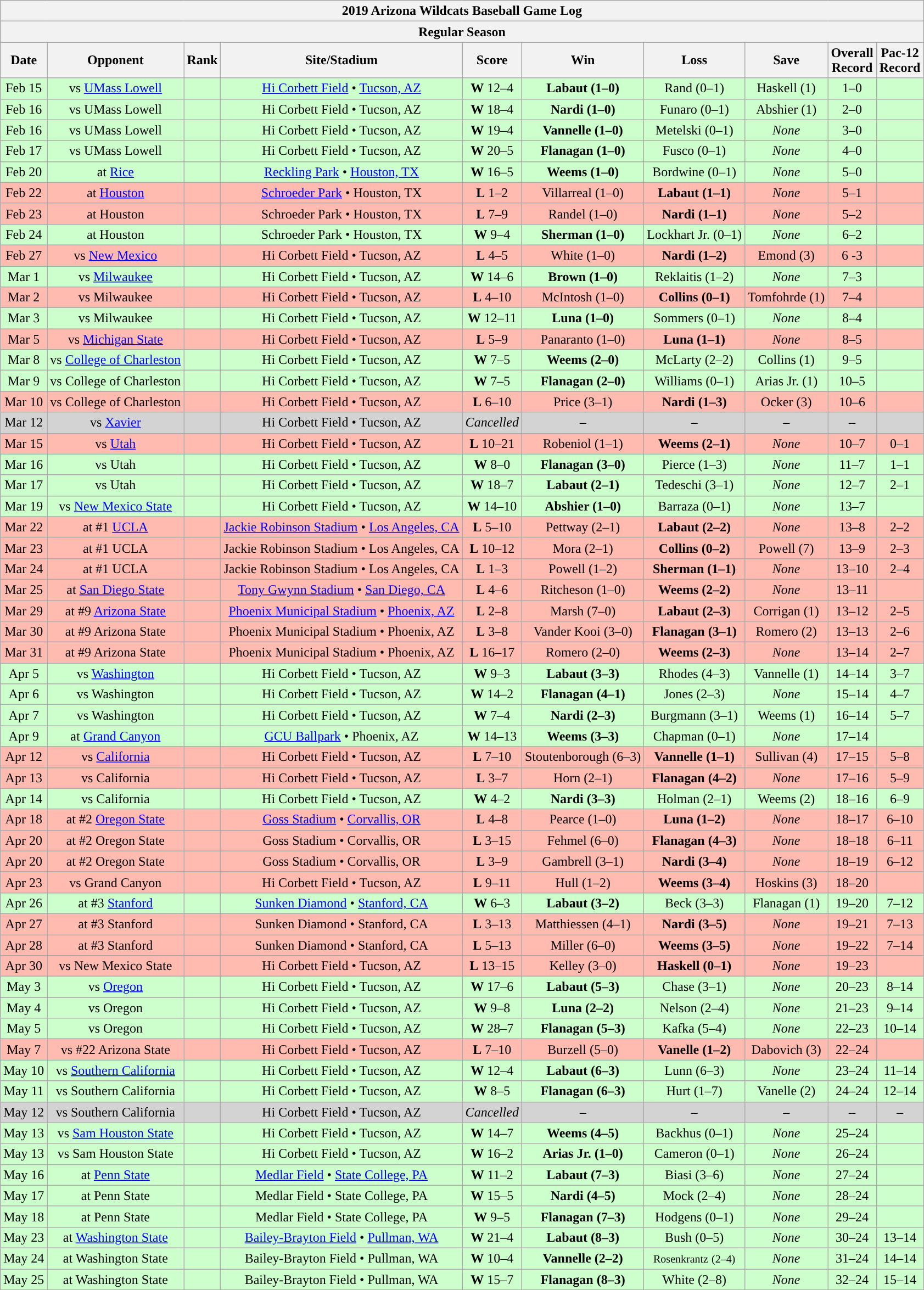<table class="wikitable">
<tr>
<th colspan="10">2019 Arizona Wildcats Baseball Game Log</th>
</tr>
<tr>
<th colspan="10">Regular Season</th>
</tr>
<tr>
<th>Date</th>
<th>Opponent</th>
<th>Rank</th>
<th>Site/Stadium</th>
<th>Score</th>
<th>Win</th>
<th>Loss</th>
<th>Save</th>
<th>Overall<br>Record</th>
<th>Pac-12<br>Record</th>
</tr>
<tr align="center" bgcolor=ccffcc>
<td>Feb 15</td>
<td>vs <a href='#'>UMass Lowell</a></td>
<td></td>
<td><a href='#'>Hi Corbett Field</a> • <a href='#'>Tucson, AZ</a></td>
<td><strong>W</strong> 12–4</td>
<td><strong>Labaut (1–0)</strong></td>
<td>Rand (0–1)</td>
<td>Haskell (1)</td>
<td>1–0</td>
<td></td>
</tr>
<tr align="center" bgcolor=ccffcc>
<td>Feb 16</td>
<td>vs UMass Lowell</td>
<td></td>
<td>Hi Corbett Field • Tucson, AZ</td>
<td><strong>W</strong> 18–4</td>
<td><strong>Nardi (1–0)</strong></td>
<td>Funaro (0–1)</td>
<td>Abshier (1)</td>
<td>2–0</td>
<td></td>
</tr>
<tr align="center" bgcolor=ccffcc>
<td>Feb 16</td>
<td>vs UMass Lowell</td>
<td></td>
<td>Hi Corbett Field • Tucson, AZ</td>
<td><strong>W</strong> 19–4</td>
<td><strong>Vannelle (1–0)</strong></td>
<td>Metelski (0–1)</td>
<td><em>None</em></td>
<td>3–0</td>
<td></td>
</tr>
<tr align="center" bgcolor=ccffcc>
<td>Feb 17</td>
<td>vs UMass Lowell</td>
<td></td>
<td>Hi Corbett Field • Tucson, AZ</td>
<td><strong>W</strong> 20–5</td>
<td><strong>Flanagan (1–0)</strong></td>
<td>Fusco (0–1)</td>
<td><em>None</em></td>
<td>4–0</td>
<td></td>
</tr>
<tr align="center" bgcolor=ccffcc>
<td>Feb 20</td>
<td>at <a href='#'>Rice</a></td>
<td></td>
<td><a href='#'>Reckling Park</a> • <a href='#'>Houston, TX</a></td>
<td><strong>W</strong> 16–5</td>
<td><strong>Weems (1–0)</strong></td>
<td>Bordwine (0–1)</td>
<td><em>None</em></td>
<td>5–0</td>
<td></td>
</tr>
<tr align="center" bgcolor=ffbbb>
<td>Feb 22</td>
<td>at <a href='#'>Houston</a></td>
<td></td>
<td><a href='#'>Schroeder Park</a> • Houston, TX</td>
<td><strong>L</strong> 1–2</td>
<td>Villarreal (1–0)</td>
<td><strong>Labaut (1–1)</strong></td>
<td><em>None</em></td>
<td>5–1</td>
<td></td>
</tr>
<tr align="center" bgcolor=ffbbb>
<td>Feb 23</td>
<td>at Houston</td>
<td></td>
<td>Schroeder Park • Houston, TX</td>
<td><strong>L</strong> 7–9</td>
<td>Randel (1–0)</td>
<td><strong>Nardi (1–1)</strong></td>
<td><em>None</em></td>
<td>5–2</td>
<td></td>
</tr>
<tr align="center" bgcolor=ccffcc>
<td>Feb 24</td>
<td>at Houston</td>
<td></td>
<td>Schroeder Park • Houston, TX</td>
<td><strong>W</strong> 9–4</td>
<td><strong>Sherman (1–0)</strong></td>
<td>Lockhart Jr. (0–1)</td>
<td><em>None</em></td>
<td>6–2</td>
<td></td>
</tr>
<tr align="center" bgcolor=ffbbb>
<td>Feb 27</td>
<td>vs <a href='#'>New Mexico</a></td>
<td></td>
<td>Hi Corbett Field • Tucson, AZ</td>
<td><strong>L</strong> 4–5</td>
<td>White (1–0)</td>
<td><strong>Nardi (1–2)</strong></td>
<td>Emond (3)</td>
<td>6 -3</td>
<td></td>
</tr>
<tr align="center" bgcolor=ccffcc>
<td>Mar 1</td>
<td>vs <a href='#'>Milwaukee</a></td>
<td></td>
<td>Hi Corbett Field • Tucson, AZ</td>
<td><strong>W</strong> 14–6</td>
<td><strong>Brown (1–0)</strong></td>
<td>Reklaitis (1–2)</td>
<td><em>None</em></td>
<td>7–3</td>
<td></td>
</tr>
<tr align="center" bgcolor=ffbbb>
<td>Mar 2</td>
<td>vs Milwaukee</td>
<td></td>
<td>Hi Corbett Field • Tucson, AZ</td>
<td><strong>L</strong> 4–10</td>
<td>McIntosh (1–0)</td>
<td><strong>Collins (0–1)</strong></td>
<td>Tomfohrde (1)</td>
<td>7–4</td>
<td></td>
</tr>
<tr align="center" bgcolor=ccffcc>
<td>Mar 3</td>
<td>vs Milwaukee</td>
<td></td>
<td>Hi Corbett Field • Tucson, AZ</td>
<td><strong>W</strong> 12–11</td>
<td><strong>Luna (1–0)</strong></td>
<td>Sommers (0–1)</td>
<td><em>None</em></td>
<td>8–4</td>
<td></td>
</tr>
<tr align="center" bgcolor=ffbbb>
<td>Mar 5</td>
<td>vs <a href='#'>Michigan State</a></td>
<td></td>
<td>Hi Corbett Field • Tucson, AZ</td>
<td><strong>L</strong> 5–9</td>
<td>Panaranto (1–0)</td>
<td><strong>Luna (1–1)</strong></td>
<td><em>None</em></td>
<td>8–5</td>
<td></td>
</tr>
<tr align="center" bgcolor=ccffcc>
<td>Mar 8</td>
<td>vs <a href='#'>College of Charleston</a></td>
<td></td>
<td>Hi Corbett Field • Tucson, AZ</td>
<td><strong>W</strong> 7–5</td>
<td><strong>Weems (2–0)</strong></td>
<td>McLarty (2–2)</td>
<td>Collins (1)</td>
<td>9–5</td>
<td></td>
</tr>
<tr align="center" bgcolor=ccffcc>
<td>Mar 9</td>
<td>vs College of Charleston</td>
<td></td>
<td>Hi Corbett Field • Tucson, AZ</td>
<td><strong>W</strong> 7–5</td>
<td><strong>Flanagan (2–0)</strong></td>
<td>Williams (0–1)</td>
<td>Arias Jr. (1)</td>
<td>10–5</td>
<td></td>
</tr>
<tr align="center" bgcolor=ffbbb>
<td>Mar 10</td>
<td>vs College of Charleston</td>
<td></td>
<td>Hi Corbett Field • Tucson, AZ</td>
<td><strong>L</strong> 6–10</td>
<td>Price (3–1)</td>
<td><strong>Nardi (1–3)</strong></td>
<td>Ocker (3)</td>
<td>10–6</td>
<td></td>
</tr>
<tr align="center" bgcolor=d3d3d3>
<td>Mar 12</td>
<td>vs <a href='#'>Xavier</a></td>
<td></td>
<td>Hi Corbett Field • Tucson, AZ</td>
<td><em>Cancelled</em></td>
<td>–</td>
<td>–</td>
<td>–</td>
<td>–</td>
<td></td>
</tr>
<tr align="center" bgcolor=ffbbb>
<td>Mar 15</td>
<td>vs <a href='#'>Utah</a></td>
<td></td>
<td>Hi Corbett Field • Tucson, AZ</td>
<td><strong>L</strong> 10–21</td>
<td>Robeniol (1–1)</td>
<td><strong>Weems (2–1)</strong></td>
<td><em>None</em></td>
<td>10–7</td>
<td>0–1</td>
</tr>
<tr align="center" bgcolor=ccffcc>
<td>Mar 16</td>
<td>vs Utah</td>
<td></td>
<td>Hi Corbett Field • Tucson, AZ</td>
<td><strong>W</strong> 8–0</td>
<td><strong>Flanagan (3–0)</strong></td>
<td>Pierce (1–3)</td>
<td><em>None</em></td>
<td>11–7</td>
<td>1–1</td>
</tr>
<tr align="center" bgcolor=ccffcc>
<td>Mar 17</td>
<td>vs Utah</td>
<td></td>
<td>Hi Corbett Field • Tucson, AZ</td>
<td><strong>W</strong> 18–7</td>
<td><strong>Labaut (2–1)</strong></td>
<td>Tedeschi (3–1)</td>
<td><em>None</em></td>
<td>12–7</td>
<td>2–1</td>
</tr>
<tr align="center" bgcolor=ccffcc>
<td>Mar 19</td>
<td>vs <a href='#'>New Mexico State</a></td>
<td></td>
<td>Hi Corbett Field • Tucson, AZ</td>
<td><strong>W</strong> 14–10</td>
<td><strong>Abshier (1–0)</strong></td>
<td>Barraza (0–1)</td>
<td><em>None</em></td>
<td>13–7</td>
<td></td>
</tr>
<tr align="center" bgcolor=ffbbb>
<td>Mar 22</td>
<td>at #1 <a href='#'>UCLA</a></td>
<td></td>
<td><a href='#'>Jackie Robinson Stadium</a> • <a href='#'>Los Angeles, CA</a></td>
<td><strong>L</strong> 5–10</td>
<td>Pettway (2–1)</td>
<td><strong>Labaut (2–2)</strong></td>
<td><em>None</em></td>
<td>13–8</td>
<td>2–2</td>
</tr>
<tr align="center"bgcolor=ffbbb>
<td>Mar 23</td>
<td>at #1 UCLA</td>
<td></td>
<td>Jackie Robinson Stadium • Los Angeles, CA</td>
<td><strong>L</strong> 10–12</td>
<td>Mora (2–1)</td>
<td><strong>Collins (0–2)</strong></td>
<td>Powell (7)</td>
<td>13–9</td>
<td>2–3</td>
</tr>
<tr align="center" bgcolor=ffbbb>
<td>Mar 24</td>
<td>at #1 UCLA</td>
<td></td>
<td>Jackie Robinson Stadium • Los Angeles, CA</td>
<td><strong>L</strong> 1–3</td>
<td>Powell (1–2)</td>
<td><strong>Sherman (1–1)</strong></td>
<td><em>None</em></td>
<td>13–10</td>
<td>2–4</td>
</tr>
<tr align="center" bgcolor=ffbbb>
<td>Mar 25</td>
<td>at <a href='#'>San Diego State</a></td>
<td></td>
<td><a href='#'>Tony Gwynn Stadium</a> • <a href='#'>San Diego, CA</a></td>
<td><strong>L</strong> 4–6</td>
<td>Ritcheson (1–0)</td>
<td><strong>Weems (2–2)</strong></td>
<td><em>None</em></td>
<td>13–11</td>
<td></td>
</tr>
<tr align="center" bgcolor=ffbbb>
<td>Mar 29</td>
<td>at #9 <a href='#'>Arizona State</a></td>
<td></td>
<td><a href='#'>Phoenix Municipal Stadium</a> • <a href='#'>Phoenix, AZ</a></td>
<td><strong>L</strong> 2–8</td>
<td>Marsh (7–0)</td>
<td><strong>Labaut (2–3)</strong></td>
<td>Corrigan (1)</td>
<td>13–12</td>
<td>2–5</td>
</tr>
<tr align="center" bgcolor=ffbbb>
<td>Mar 30</td>
<td>at #9 Arizona State</td>
<td></td>
<td>Phoenix Municipal Stadium • Phoenix, AZ</td>
<td><strong>L</strong> 3–8</td>
<td>Vander Kooi (3–0)</td>
<td><strong>Flanagan (3–1)</strong></td>
<td>Romero (2)</td>
<td>13–13</td>
<td>2–6</td>
</tr>
<tr align="center" bgcolor=ffbbb>
<td>Mar 31</td>
<td>at #9 Arizona State</td>
<td></td>
<td>Phoenix Municipal Stadium • Phoenix, AZ</td>
<td><strong>L</strong> 16–17</td>
<td>Romero (2–0)</td>
<td><strong>Weems (2–3)</strong></td>
<td><em>None</em></td>
<td>13–14</td>
<td>2–7</td>
</tr>
<tr align="center" bgcolor=ccffcc>
<td>Apr 5</td>
<td>vs <a href='#'>Washington</a></td>
<td></td>
<td>Hi Corbett Field • Tucson, AZ</td>
<td><strong>W</strong> 9–3</td>
<td><strong>Labaut (3–3)</strong></td>
<td>Rhodes (4–3)</td>
<td>Vannelle (1)</td>
<td>14–14</td>
<td>3–7</td>
</tr>
<tr align="center" bgcolor=ccffcc>
<td>Apr 6</td>
<td>vs Washington</td>
<td></td>
<td>Hi Corbett Field • Tucson, AZ</td>
<td><strong>W</strong> 14–2</td>
<td><strong>Flanagan (4–1)</strong></td>
<td>Jones (2–3)</td>
<td><em>None</em></td>
<td>15–14</td>
<td>4–7</td>
</tr>
<tr align="center" bgcolor=ccffcc>
<td>Apr 7</td>
<td>vs Washington</td>
<td></td>
<td>Hi Corbett Field • Tucson, AZ</td>
<td><strong>W</strong> 7–4</td>
<td><strong>Nardi (2–3)</strong></td>
<td>Burgmann (3–1)</td>
<td>Weems (1)</td>
<td>16–14</td>
<td>5–7</td>
</tr>
<tr align="center" bgcolor=ccffcc>
<td>Apr 9</td>
<td>at <a href='#'>Grand Canyon</a></td>
<td></td>
<td><a href='#'>GCU Ballpark</a> • Phoenix, AZ</td>
<td><strong>W</strong> 14–13</td>
<td><strong>Weems (3–3)</strong></td>
<td>Chapman (0–1)</td>
<td><em>None</em></td>
<td>17–14</td>
<td></td>
</tr>
<tr align="center"bgcolor=ffbbb>
<td>Apr 12</td>
<td>vs <a href='#'>California</a></td>
<td></td>
<td>Hi Corbett Field • Tucson, AZ</td>
<td><strong>L</strong> 7–10</td>
<td>Stoutenborough (6–3)</td>
<td><strong>Vannelle (1–1)</strong></td>
<td>Sullivan (4)</td>
<td>17–15</td>
<td>5–8</td>
</tr>
<tr align="center"bgcolor=ffbbb>
<td>Apr 13</td>
<td>vs California</td>
<td></td>
<td>Hi Corbett Field • Tucson, AZ</td>
<td><strong>L</strong> 3–7</td>
<td>Horn (2–1)</td>
<td><strong>Flanagan (4–2)</strong></td>
<td><em>None</em></td>
<td>17–16</td>
<td>5–9</td>
</tr>
<tr align="center" bgcolor=ccffcc>
<td>Apr 14</td>
<td>vs California</td>
<td></td>
<td>Hi Corbett Field • Tucson, AZ</td>
<td><strong>W</strong> 4–2</td>
<td><strong>Nardi (3–3)</strong></td>
<td>Holman (2–1)</td>
<td>Weems (2)</td>
<td>18–16</td>
<td>6–9</td>
</tr>
<tr align="center"bgcolor=ffbbb>
<td>Apr 18</td>
<td>at #2 <a href='#'>Oregon State</a></td>
<td></td>
<td><a href='#'>Goss Stadium</a> • <a href='#'>Corvallis, OR</a></td>
<td><strong>L</strong> 4–8</td>
<td>Pearce (1–0)</td>
<td><strong>Luna (1–2)</strong></td>
<td><em>None</em></td>
<td>18–17</td>
<td>6–10</td>
</tr>
<tr align="center"bgcolor=ffbbb>
<td>Apr 20</td>
<td>at #2 Oregon State</td>
<td></td>
<td>Goss Stadium • Corvallis, OR</td>
<td><strong>L</strong> 3–15</td>
<td>Fehmel (6–0)</td>
<td><strong>Flanagan (4–3)</strong></td>
<td><em>None</em></td>
<td>18–18</td>
<td>6–11</td>
</tr>
<tr align="center"bgcolor=ffbbb>
<td>Apr 20</td>
<td>at #2 Oregon State</td>
<td></td>
<td>Goss Stadium • Corvallis, OR</td>
<td><strong>L</strong> 3–9</td>
<td>Gambrell (3–1)</td>
<td><strong>Nardi (3–4)</strong></td>
<td><em>None</em></td>
<td>18–19</td>
<td>6–12</td>
</tr>
<tr align="center"bgcolor=ffbbb>
<td>Apr 23</td>
<td>vs Grand Canyon</td>
<td></td>
<td>Hi Corbett Field • Tucson, AZ</td>
<td><strong>L</strong> 9–11</td>
<td>Hull (1–2)</td>
<td><strong>Weems (3–4)</strong></td>
<td>Hoskins (3)</td>
<td>18–20</td>
<td></td>
</tr>
<tr align="center" bgcolor=ccffcc>
<td>Apr 26</td>
<td>at #3 <a href='#'>Stanford</a></td>
<td></td>
<td><a href='#'>Sunken Diamond</a> • <a href='#'>Stanford, CA</a></td>
<td><strong>W</strong> 6–3</td>
<td><strong>Labaut (3–2)</strong></td>
<td>Beck (3–3)</td>
<td>Flanagan (1)</td>
<td>19–20</td>
<td>7–12</td>
</tr>
<tr align="center"bgcolor=ffbbb>
<td>Apr 27</td>
<td>at #3 Stanford</td>
<td></td>
<td>Sunken Diamond • Stanford, CA</td>
<td><strong>L</strong> 3–13</td>
<td>Matthiessen (4–1)</td>
<td><strong>Nardi (3–5)</strong></td>
<td><em>None</em></td>
<td>19–21</td>
<td>7–13</td>
</tr>
<tr align="center"bgcolor=ffbbb>
<td>Apr 28</td>
<td>at #3 Stanford</td>
<td></td>
<td>Sunken Diamond • Stanford, CA</td>
<td><strong>L</strong> 5–13</td>
<td>Miller (6–0)</td>
<td><strong>Weems (3–5)</strong></td>
<td><em>None</em></td>
<td>19–22</td>
<td>7–14</td>
</tr>
<tr align="center"bgcolor=ffbbb>
<td>Apr 30</td>
<td>vs New Mexico State</td>
<td></td>
<td>Hi Corbett Field • Tucson, AZ</td>
<td><strong>L</strong> 13–15</td>
<td>Kelley (3–0)</td>
<td><strong>Haskell (0–1)</strong></td>
<td><em>None</em></td>
<td>19–23</td>
<td></td>
</tr>
<tr align="center" bgcolor=ccffcc>
<td>May 3</td>
<td>vs <a href='#'>Oregon</a></td>
<td></td>
<td>Hi Corbett Field • Tucson, AZ</td>
<td><strong>W</strong> 17–6</td>
<td><strong>Labaut (5–3)</strong></td>
<td>Chase (3–1)</td>
<td><em>None</em></td>
<td>20–23</td>
<td>8–14</td>
</tr>
<tr align="center" bgcolor=ccffcc>
<td>May 4</td>
<td>vs Oregon</td>
<td></td>
<td>Hi Corbett Field • Tucson, AZ</td>
<td><strong>W</strong> 9–8</td>
<td><strong>Luna (2–2)</strong></td>
<td>Nelson (2–4)</td>
<td><em>None</em></td>
<td>21–23</td>
<td>9–14</td>
</tr>
<tr align="center" bgcolor=ccffcc>
<td>May 5</td>
<td>vs Oregon</td>
<td></td>
<td>Hi Corbett Field • Tucson, AZ</td>
<td><strong>W</strong> 28–7</td>
<td><strong>Flanagan (5–3)</strong></td>
<td>Kafka (5–4)</td>
<td><em>None</em></td>
<td>22–23</td>
<td>10–14</td>
</tr>
<tr align="center" bgcolor=ffbbb>
<td>May 7</td>
<td>vs #22 Arizona State</td>
<td></td>
<td>Hi Corbett Field • Tucson, AZ</td>
<td><strong>L</strong> 7–10</td>
<td>Burzell (5–0)</td>
<td><strong>Vanelle (1–2)</strong></td>
<td>Dabovich (3)</td>
<td>22–24</td>
<td></td>
</tr>
<tr align="center" bgcolor=ccffcc>
<td>May 10</td>
<td>vs <a href='#'>Southern California</a></td>
<td></td>
<td>Hi Corbett Field • Tucson, AZ</td>
<td><strong>W</strong> 12–4</td>
<td><strong>Labaut (6–3)</strong></td>
<td>Lunn (6–3)</td>
<td><em>None</em></td>
<td>23–24</td>
<td>11–14</td>
</tr>
<tr align="center" bgcolor=ccffcc>
<td>May 11</td>
<td>vs Southern California</td>
<td></td>
<td>Hi Corbett Field • Tucson, AZ</td>
<td><strong>W</strong> 8–5</td>
<td><strong>Flanagan (6–3)</strong></td>
<td>Hurt (1–7)</td>
<td>Vanelle (2)</td>
<td>24–24</td>
<td>12–14</td>
</tr>
<tr align="center" bgcolor=d3d3d3>
<td>May 12</td>
<td>vs Southern California</td>
<td></td>
<td>Hi Corbett Field • Tucson, AZ</td>
<td><em>Cancelled</em></td>
<td>–</td>
<td>–</td>
<td>–</td>
<td>–</td>
<td>–</td>
</tr>
<tr align="center" bgcolor=ccffcc>
<td>May 13</td>
<td>vs <a href='#'>Sam Houston State</a></td>
<td></td>
<td>Hi Corbett Field • Tucson, AZ</td>
<td><strong>W</strong> 14–7</td>
<td><strong>Weems (4–5)</strong></td>
<td>Backhus (0–1)</td>
<td><em>None</em></td>
<td>25–24</td>
<td></td>
</tr>
<tr align="center" bgcolor=ccffcc>
<td>May 13</td>
<td>vs Sam Houston State</td>
<td></td>
<td>Hi Corbett Field • Tucson, AZ</td>
<td><strong>W</strong> 16–2</td>
<td><strong>Arias Jr. (1–0)</strong></td>
<td>Cameron (0–1)</td>
<td><em>None</em></td>
<td>26–24</td>
<td></td>
</tr>
<tr align="center" bgcolor=ccffcc>
<td>May 16</td>
<td>at <a href='#'>Penn State</a></td>
<td></td>
<td><a href='#'>Medlar Field</a> • <a href='#'>State College, PA</a></td>
<td><strong>W</strong> 11–2</td>
<td><strong>Labaut (7–3)</strong></td>
<td>Biasi (3–6)</td>
<td><em>None</em></td>
<td>27–24</td>
<td></td>
</tr>
<tr align="center" bgcolor=ccffcc>
<td>May 17</td>
<td>at Penn State</td>
<td></td>
<td>Medlar Field • State College, PA</td>
<td><strong>W</strong> 15–5</td>
<td><strong>Nardi (4–5)</strong></td>
<td>Mock (2–4)</td>
<td><em>None</em></td>
<td>28–24</td>
<td></td>
</tr>
<tr align="center" bgcolor=ccffcc>
<td>May 18</td>
<td>at Penn State</td>
<td></td>
<td>Medlar Field • State College, PA</td>
<td><strong>W</strong> 9–5</td>
<td><strong>Flanagan (7–3)</strong></td>
<td>Hodgens (0–1)</td>
<td><em>None</em></td>
<td>29–24</td>
<td></td>
</tr>
<tr align="center" bgcolor=ccffcc>
<td>May 23</td>
<td>at <a href='#'>Washington State</a></td>
<td></td>
<td><a href='#'>Bailey-Brayton Field</a> • <a href='#'>Pullman, WA</a></td>
<td><strong>W</strong> 21–4</td>
<td><strong>Labaut (8–3)</strong></td>
<td>Bush (0–5)</td>
<td><em>None</em></td>
<td>30–24</td>
<td>13–14</td>
</tr>
<tr align="center" bgcolor=ccffcc>
<td>May 24</td>
<td>at Washington State</td>
<td></td>
<td>Bailey-Brayton Field • Pullman, WA</td>
<td><strong>W</strong> 10–4</td>
<td><strong>Vannelle (2–2)</strong></td>
<td><small>Rosenkrantz</small> <small>(2–4)</small></td>
<td><em>None</em></td>
<td>31–24</td>
<td>14–14</td>
</tr>
<tr align="center" bgcolor=ccffcc>
<td>May 25</td>
<td>at Washington State</td>
<td></td>
<td>Bailey-Brayton Field • Pullman, WA</td>
<td><strong>W</strong> 15–7</td>
<td><strong>Flanagan (8–3)</strong></td>
<td>White (2–8)</td>
<td><em>None</em></td>
<td>32–24</td>
<td>15–14</td>
</tr>
</table>
